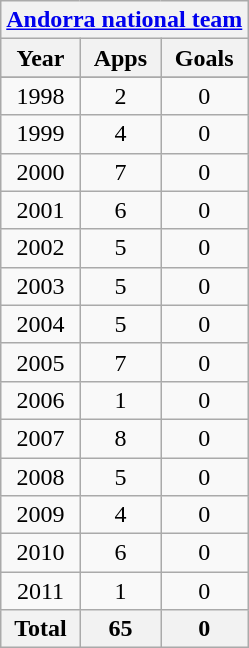<table class="wikitable" style="text-align:center">
<tr>
<th colspan=3><a href='#'>Andorra national team</a></th>
</tr>
<tr>
<th>Year</th>
<th>Apps</th>
<th>Goals</th>
</tr>
<tr>
</tr>
<tr>
<td>1998</td>
<td>2</td>
<td>0</td>
</tr>
<tr>
<td>1999</td>
<td>4</td>
<td>0</td>
</tr>
<tr>
<td>2000</td>
<td>7</td>
<td>0</td>
</tr>
<tr>
<td>2001</td>
<td>6</td>
<td>0</td>
</tr>
<tr>
<td>2002</td>
<td>5</td>
<td>0</td>
</tr>
<tr>
<td>2003</td>
<td>5</td>
<td>0</td>
</tr>
<tr>
<td>2004</td>
<td>5</td>
<td>0</td>
</tr>
<tr>
<td>2005</td>
<td>7</td>
<td>0</td>
</tr>
<tr>
<td>2006</td>
<td>1</td>
<td>0</td>
</tr>
<tr>
<td>2007</td>
<td>8</td>
<td>0</td>
</tr>
<tr>
<td>2008</td>
<td>5</td>
<td>0</td>
</tr>
<tr>
<td>2009</td>
<td>4</td>
<td>0</td>
</tr>
<tr>
<td>2010</td>
<td>6</td>
<td>0</td>
</tr>
<tr>
<td>2011</td>
<td>1</td>
<td>0</td>
</tr>
<tr>
<th>Total</th>
<th>65</th>
<th>0</th>
</tr>
</table>
